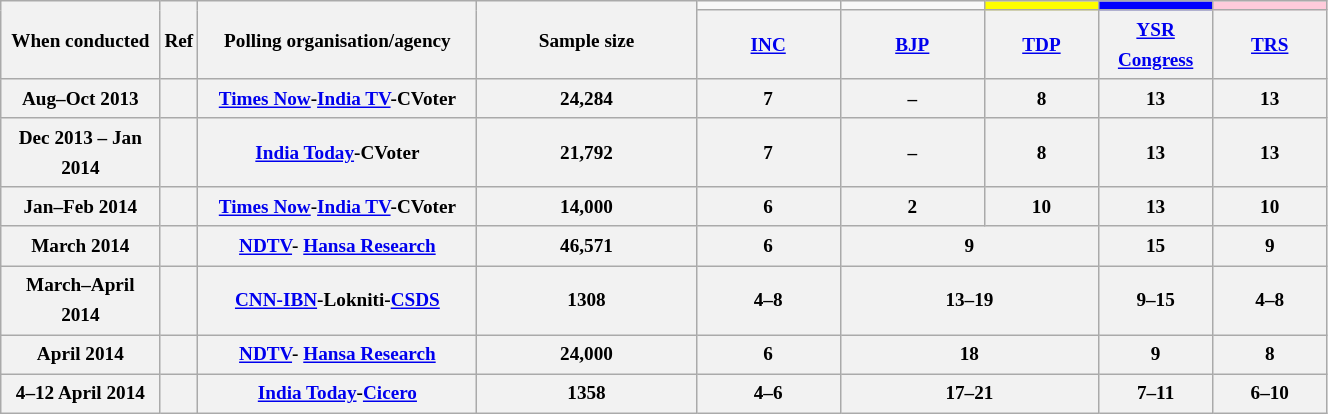<table class="wikitable" style="text-align:center;font-size:80%;line-height:20px;">
<tr>
<th class="wikitable" rowspan="2" width="100px">When conducted</th>
<th class="wikitable" rowspan="2" width="10px">Ref</th>
<th class="wikitable" rowspan="2" width="180px">Polling organisation/agency</th>
<th class="wikitable" rowspan="2" width="140px">Sample size</th>
<td bgcolor=></td>
<td bgcolor=></td>
<td style="background:#FFFF00;"></td>
<td style="background:blue;"></td>
<td style="background:#FFCBDB;"></td>
</tr>
<tr>
<th class="wikitable" width="90px"><a href='#'>INC</a></th>
<th class="wikitable" width="90px"><a href='#'>BJP</a></th>
<th class="wikitable" width="70px"><a href='#'>TDP</a></th>
<th class="wikitable" width="70px"><a href='#'>YSR Congress</a></th>
<th class="wikitable" width="70px"><a href='#'>TRS</a></th>
</tr>
<tr class="hintergrundfarbe2" style="text-align:center">
<th>Aug–Oct 2013</th>
<th></th>
<th><a href='#'>Times Now</a>-<a href='#'>India TV</a>-CVoter</th>
<th>24,284</th>
<th>7</th>
<th>–</th>
<th>8</th>
<th>13</th>
<th>13</th>
</tr>
<tr class="hintergrundfarbe2" style="text-align:center">
<th>Dec 2013 – Jan 2014</th>
<th></th>
<th><a href='#'>India Today</a>-CVoter</th>
<th>21,792</th>
<th>7</th>
<th>–</th>
<th>8</th>
<th>13</th>
<th>13</th>
</tr>
<tr class="hintergrundfarbe2" style="text-align:center">
<th>Jan–Feb 2014</th>
<th></th>
<th><a href='#'>Times Now</a>-<a href='#'>India TV</a>-CVoter</th>
<th>14,000</th>
<th>6</th>
<th>2</th>
<th>10</th>
<th>13</th>
<th>10</th>
</tr>
<tr class="hintergrundfarbe2" style="text-align:center">
<th>March 2014</th>
<th></th>
<th><a href='#'>NDTV</a>- <a href='#'>Hansa Research</a></th>
<th>46,571</th>
<th>6</th>
<th colspan="2">9</th>
<th>15</th>
<th>9</th>
</tr>
<tr class="hintergrundfarbe2" style="text-align:center">
<th>March–April 2014</th>
<th></th>
<th><a href='#'>CNN-IBN</a>-Lokniti-<a href='#'>CSDS</a></th>
<th>1308</th>
<th>4–8</th>
<th colspan="2">13–19</th>
<th>9–15</th>
<th>4–8</th>
</tr>
<tr class="hintergrundfarbe2" style="text-align:center">
<th>April 2014</th>
<th></th>
<th><a href='#'>NDTV</a>- <a href='#'>Hansa Research</a></th>
<th>24,000</th>
<th>6</th>
<th colspan="2">18</th>
<th>9</th>
<th>8</th>
</tr>
<tr class="hintergrundfarbe2" style="text-align:center">
<th>4–12 April 2014</th>
<th></th>
<th><a href='#'>India Today</a>-<a href='#'>Cicero</a></th>
<th>1358</th>
<th>4–6</th>
<th colspan="2">17–21</th>
<th>7–11</th>
<th>6–10</th>
</tr>
</table>
